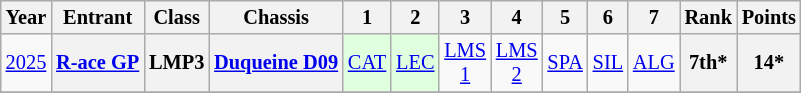<table class="wikitable" style="text-align:center; font-size:85%">
<tr>
<th>Year</th>
<th>Entrant</th>
<th>Class</th>
<th>Chassis</th>
<th>1</th>
<th>2</th>
<th>3</th>
<th>4</th>
<th>5</th>
<th>6</th>
<th>7</th>
<th>Rank</th>
<th>Points</th>
</tr>
<tr>
<td><a href='#'>2025</a></td>
<th nowrap><a href='#'>R-ace GP</a></th>
<th>LMP3</th>
<th nowrap><a href='#'>Duqueine D09</a></th>
<td style="background:#DFFFDF;"><a href='#'>CAT</a><br></td>
<td style="background:#DFFFDF;"><a href='#'>LEC</a><br></td>
<td><a href='#'>LMS<br>1</a></td>
<td><a href='#'>LMS<br>2</a></td>
<td><a href='#'>SPA</a></td>
<td><a href='#'>SIL</a></td>
<td><a href='#'>ALG</a></td>
<th>7th*</th>
<th>14*</th>
</tr>
<tr>
</tr>
</table>
